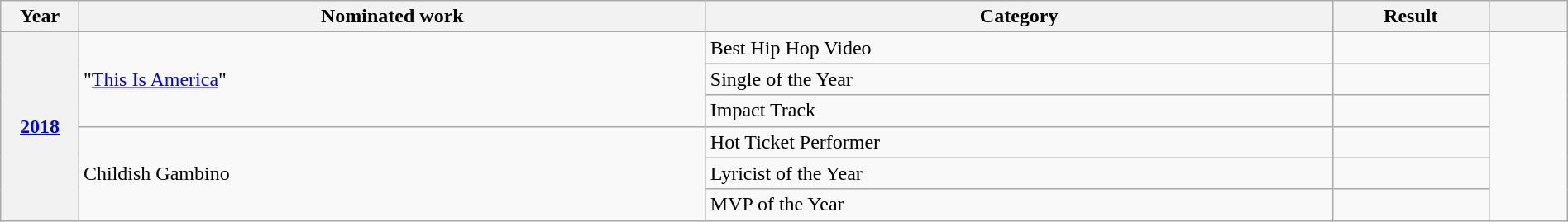<table class="wikitable plainrowheaders" style="width:100%;">
<tr>
<th scope="col" style="width:5%;">Year</th>
<th scope="col" style="width:40%;">Nominated work</th>
<th scope="col" style="width:40%;">Category</th>
<th scope="col" style="width:10%;">Result</th>
<th scope="col" style="width:5%;"></th>
</tr>
<tr>
<th scope="row" style="text-align:center;" rowspan="6"><a href='#'>2018</a></th>
<td rowspan="3">"<a href='#'>This Is America</a>"</td>
<td>Best Hip Hop Video</td>
<td></td>
<td style="text-align:center;" rowspan="6"></td>
</tr>
<tr>
<td>Single of the Year</td>
<td></td>
</tr>
<tr>
<td>Impact Track</td>
<td></td>
</tr>
<tr>
<td rowspan="3">Childish Gambino</td>
<td>Hot Ticket Performer</td>
<td></td>
</tr>
<tr>
<td>Lyricist of the Year</td>
<td></td>
</tr>
<tr>
<td>MVP of the Year</td>
<td></td>
</tr>
</table>
